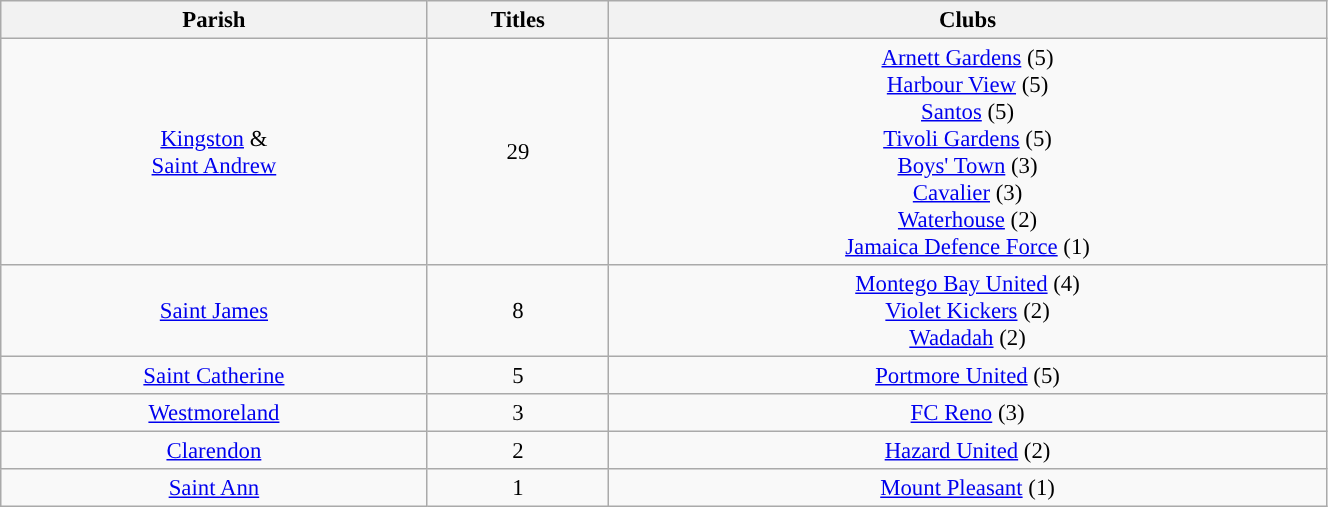<table class="wikitable sortable mw-collapsible" style="font-size:95%; text-align: center; width:70%;">
<tr>
<th>Parish</th>
<th>Titles</th>
<th>Clubs</th>
</tr>
<tr>
<td><a href='#'>Kingston</a> &<br><a href='#'>Saint Andrew</a></td>
<td style="text-align:center;">29</td>
<td><a href='#'>Arnett Gardens</a> (5)<br><a href='#'>Harbour View</a> (5)<br><a href='#'>Santos</a> (5)<br><a href='#'>Tivoli Gardens</a> (5)<br><a href='#'>Boys' Town</a> (3)<br><a href='#'>Cavalier</a> (3)<br><a href='#'>Waterhouse</a> (2)<br><a href='#'>Jamaica Defence Force</a> (1)</td>
</tr>
<tr>
<td><a href='#'>Saint James</a></td>
<td style="text-align:center;">8</td>
<td><a href='#'>Montego Bay United</a> (4)<br><a href='#'>Violet Kickers</a> (2)<br><a href='#'>Wadadah</a> (2)</td>
</tr>
<tr>
<td><a href='#'>Saint Catherine</a></td>
<td style="text-align:center;">5</td>
<td><a href='#'>Portmore United</a> (5)</td>
</tr>
<tr>
<td><a href='#'>Westmoreland</a></td>
<td style="text-align:center;">3</td>
<td><a href='#'>FC Reno</a> (3)</td>
</tr>
<tr>
<td><a href='#'>Clarendon</a></td>
<td style="text-align:center;">2</td>
<td><a href='#'>Hazard United</a> (2)</td>
</tr>
<tr>
<td><a href='#'>Saint Ann</a></td>
<td style="text-align:center;">1</td>
<td><a href='#'>Mount Pleasant</a> (1)</td>
</tr>
</table>
